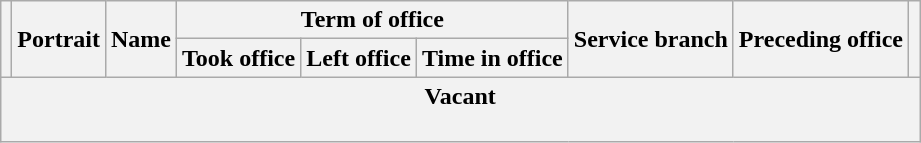<table class="wikitable" style="text-align:center">
<tr>
<th rowspan=2></th>
<th rowspan=2>Portrait</th>
<th rowspan=2>Name<br></th>
<th colspan=3>Term of office</th>
<th rowspan=2>Service branch</th>
<th rowspan=2>Preceding office</th>
<th rowspan=2></th>
</tr>
<tr>
<th>Took office</th>
<th>Left office</th>
<th>Time in office</th>
</tr>
<tr>
<th colspan=9>Vacant<br><br></th>
</tr>
</table>
